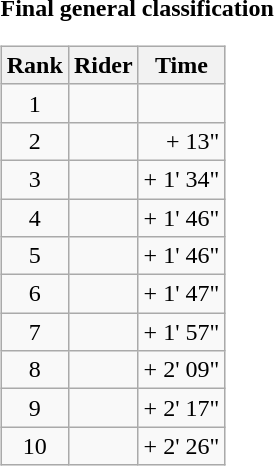<table>
<tr>
<td><strong>Final general classification</strong><br><table class="wikitable">
<tr>
<th scope="col">Rank</th>
<th scope="col">Rider</th>
<th scope="col">Time</th>
</tr>
<tr>
<td style="text-align:center;">1</td>
<td></td>
<td style="text-align:right;"></td>
</tr>
<tr>
<td style="text-align:center;">2</td>
<td></td>
<td style="text-align:right;">+ 13"</td>
</tr>
<tr>
<td style="text-align:center;">3</td>
<td></td>
<td style="text-align:right;">+ 1' 34"</td>
</tr>
<tr>
<td style="text-align:center;">4</td>
<td></td>
<td style="text-align:right;">+ 1' 46"</td>
</tr>
<tr>
<td style="text-align:center;">5</td>
<td></td>
<td style="text-align:right;">+ 1' 46"</td>
</tr>
<tr>
<td style="text-align:center;">6</td>
<td></td>
<td style="text-align:right;">+ 1' 47"</td>
</tr>
<tr>
<td style="text-align:center;">7</td>
<td></td>
<td style="text-align:right;">+ 1' 57"</td>
</tr>
<tr>
<td style="text-align:center;">8</td>
<td></td>
<td style="text-align:right;">+ 2' 09"</td>
</tr>
<tr>
<td style="text-align:center;">9</td>
<td></td>
<td style="text-align:right;">+ 2' 17"</td>
</tr>
<tr>
<td style="text-align:center;">10</td>
<td></td>
<td style="text-align:right;">+ 2' 26"</td>
</tr>
</table>
</td>
</tr>
</table>
